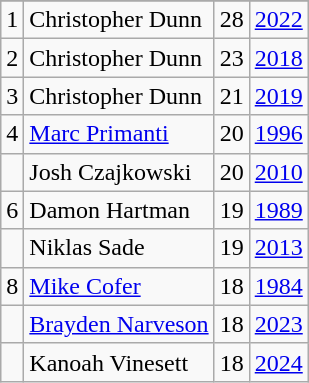<table class="wikitable">
<tr>
</tr>
<tr>
<td>1</td>
<td>Christopher Dunn</td>
<td>28</td>
<td><a href='#'>2022</a></td>
</tr>
<tr>
<td>2</td>
<td>Christopher Dunn</td>
<td>23</td>
<td><a href='#'>2018</a></td>
</tr>
<tr>
<td>3</td>
<td>Christopher Dunn</td>
<td>21</td>
<td><a href='#'>2019</a></td>
</tr>
<tr>
<td>4</td>
<td><a href='#'>Marc Primanti</a></td>
<td>20</td>
<td><a href='#'>1996</a></td>
</tr>
<tr>
<td></td>
<td>Josh Czajkowski</td>
<td>20</td>
<td><a href='#'>2010</a></td>
</tr>
<tr>
<td>6</td>
<td>Damon Hartman</td>
<td>19</td>
<td><a href='#'>1989</a></td>
</tr>
<tr>
<td></td>
<td>Niklas Sade</td>
<td>19</td>
<td><a href='#'>2013</a></td>
</tr>
<tr>
<td>8</td>
<td><a href='#'>Mike Cofer</a></td>
<td>18</td>
<td><a href='#'>1984</a></td>
</tr>
<tr>
<td></td>
<td><a href='#'>Brayden Narveson</a></td>
<td>18</td>
<td><a href='#'>2023</a></td>
</tr>
<tr>
<td></td>
<td>Kanoah Vinesett</td>
<td>18</td>
<td><a href='#'>2024</a></td>
</tr>
</table>
